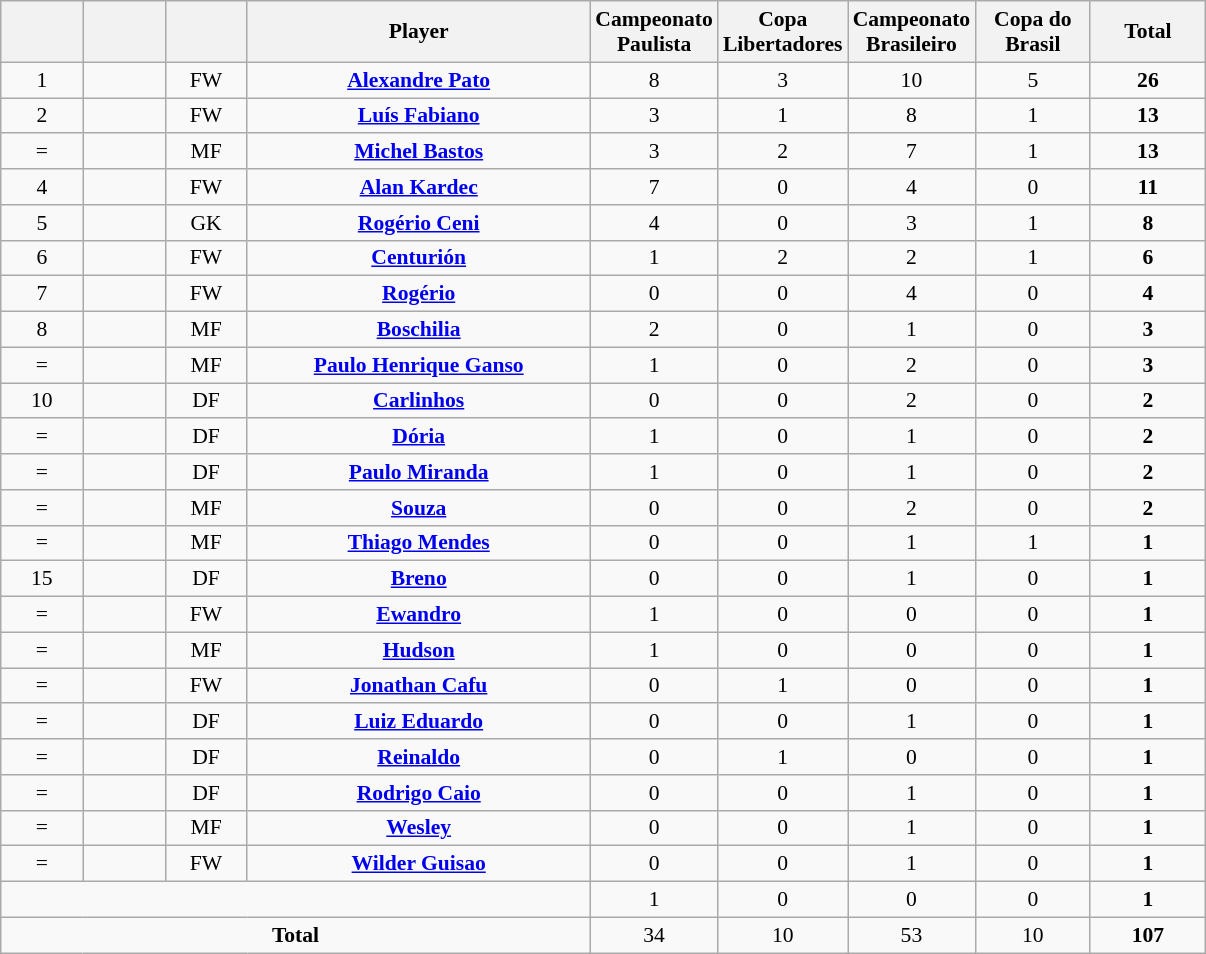<table class="wikitable" style="font-size: 90%; text-align: center;">
<tr>
<th width=48></th>
<th width=48></th>
<th width=48></th>
<th width=222>Player</th>
<th width=70>Campeonato Paulista</th>
<th width=70>Copa Libertadores</th>
<th width=70>Campeonato Brasileiro</th>
<th width=70>Copa do Brasil</th>
<th width=70>Total</th>
</tr>
<tr>
<td>1</td>
<td></td>
<td>FW</td>
<td><strong><a href='#'>Alexandre Pato</a></strong></td>
<td>8</td>
<td>3</td>
<td>10</td>
<td>5</td>
<td><strong>26</strong></td>
</tr>
<tr>
<td>2</td>
<td></td>
<td>FW</td>
<td><strong><a href='#'>Luís Fabiano</a></strong></td>
<td>3</td>
<td>1</td>
<td>8</td>
<td>1</td>
<td><strong>13</strong></td>
</tr>
<tr>
<td>=</td>
<td></td>
<td>MF</td>
<td><strong><a href='#'>Michel Bastos</a></strong></td>
<td>3</td>
<td>2</td>
<td>7</td>
<td>1</td>
<td><strong>13</strong></td>
</tr>
<tr>
<td>4</td>
<td></td>
<td>FW</td>
<td><strong><a href='#'>Alan Kardec</a></strong></td>
<td>7</td>
<td>0</td>
<td>4</td>
<td>0</td>
<td><strong>11</strong></td>
</tr>
<tr>
<td>5</td>
<td></td>
<td>GK</td>
<td><strong><a href='#'>Rogério Ceni</a></strong></td>
<td>4</td>
<td>0</td>
<td>3</td>
<td>1</td>
<td><strong>8</strong></td>
</tr>
<tr>
<td>6</td>
<td></td>
<td>FW</td>
<td><strong><a href='#'>Centurión</a></strong></td>
<td>1</td>
<td>2</td>
<td>2</td>
<td>1</td>
<td><strong>6</strong></td>
</tr>
<tr>
<td>7</td>
<td></td>
<td>FW</td>
<td><strong><a href='#'>Rogério</a></strong></td>
<td>0</td>
<td>0</td>
<td>4</td>
<td>0</td>
<td><strong>4</strong></td>
</tr>
<tr>
<td>8</td>
<td></td>
<td>MF</td>
<td><strong><a href='#'>Boschilia</a></strong></td>
<td>2</td>
<td>0</td>
<td>1</td>
<td>0</td>
<td><strong>3</strong></td>
</tr>
<tr>
<td>=</td>
<td></td>
<td>MF</td>
<td><strong><a href='#'>Paulo Henrique Ganso</a></strong></td>
<td>1</td>
<td>0</td>
<td>2</td>
<td>0</td>
<td><strong>3</strong></td>
</tr>
<tr>
<td>10</td>
<td></td>
<td>DF</td>
<td><strong><a href='#'>Carlinhos</a></strong></td>
<td>0</td>
<td>0</td>
<td>2</td>
<td>0</td>
<td><strong>2</strong></td>
</tr>
<tr>
<td>=</td>
<td></td>
<td>DF</td>
<td><strong><a href='#'>Dória</a></strong></td>
<td>1</td>
<td>0</td>
<td>1</td>
<td>0</td>
<td><strong>2</strong></td>
</tr>
<tr>
<td>=</td>
<td></td>
<td>DF</td>
<td><strong><a href='#'>Paulo Miranda</a></strong></td>
<td>1</td>
<td>0</td>
<td>1</td>
<td>0</td>
<td><strong>2</strong></td>
</tr>
<tr>
<td>=</td>
<td></td>
<td>MF</td>
<td><strong><a href='#'>Souza</a></strong></td>
<td>0</td>
<td>0</td>
<td>2</td>
<td>0</td>
<td><strong>2</strong></td>
</tr>
<tr>
<td>=</td>
<td></td>
<td>MF</td>
<td><strong><a href='#'>Thiago Mendes</a></strong></td>
<td>0</td>
<td>0</td>
<td>1</td>
<td>1</td>
<td><strong>1</strong></td>
</tr>
<tr>
<td>15</td>
<td></td>
<td>DF</td>
<td><strong><a href='#'>Breno</a></strong></td>
<td>0</td>
<td>0</td>
<td>1</td>
<td>0</td>
<td><strong>1</strong></td>
</tr>
<tr>
<td>=</td>
<td></td>
<td>FW</td>
<td><strong><a href='#'>Ewandro</a></strong></td>
<td>1</td>
<td>0</td>
<td>0</td>
<td>0</td>
<td><strong>1</strong></td>
</tr>
<tr>
<td>=</td>
<td></td>
<td>MF</td>
<td><strong><a href='#'>Hudson</a></strong></td>
<td>1</td>
<td>0</td>
<td>0</td>
<td>0</td>
<td><strong>1</strong></td>
</tr>
<tr>
<td>=</td>
<td></td>
<td>FW</td>
<td><strong><a href='#'>Jonathan Cafu</a></strong></td>
<td>0</td>
<td>1</td>
<td>0</td>
<td>0</td>
<td><strong>1</strong></td>
</tr>
<tr>
<td>=</td>
<td></td>
<td>DF</td>
<td><strong><a href='#'>Luiz Eduardo</a></strong></td>
<td>0</td>
<td>0</td>
<td>1</td>
<td>0</td>
<td><strong>1</strong></td>
</tr>
<tr>
<td>=</td>
<td></td>
<td>DF</td>
<td><strong><a href='#'>Reinaldo</a></strong></td>
<td>0</td>
<td>1</td>
<td>0</td>
<td>0</td>
<td><strong>1</strong></td>
</tr>
<tr>
<td>=</td>
<td></td>
<td>DF</td>
<td><strong><a href='#'>Rodrigo Caio</a></strong></td>
<td>0</td>
<td>0</td>
<td>1</td>
<td>0</td>
<td><strong>1</strong></td>
</tr>
<tr>
<td>=</td>
<td></td>
<td>MF</td>
<td><strong><a href='#'>Wesley</a></strong></td>
<td>0</td>
<td>0</td>
<td>1</td>
<td>0</td>
<td><strong>1</strong></td>
</tr>
<tr>
<td>=</td>
<td></td>
<td>FW</td>
<td><strong><a href='#'>Wilder Guisao</a></strong></td>
<td>0</td>
<td>0</td>
<td>1</td>
<td>0</td>
<td><strong>1</strong></td>
</tr>
<tr>
<td colspan="4"></td>
<td>1</td>
<td>0</td>
<td>0</td>
<td>0</td>
<td><strong>1</strong></td>
</tr>
<tr>
<td colspan="4"><strong>Total</strong></td>
<td>34</td>
<td>10</td>
<td>53</td>
<td>10</td>
<td><strong>107</strong></td>
</tr>
</table>
